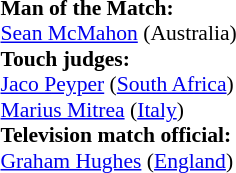<table width=100% style="font-size: 90%">
<tr>
<td><br><strong>Man of the Match:</strong>
<br><a href='#'>Sean McMahon</a> (Australia)<br><strong>Touch judges:</strong>
<br><a href='#'>Jaco Peyper</a> (<a href='#'>South Africa</a>)
<br><a href='#'>Marius Mitrea</a> (<a href='#'>Italy</a>)
<br><strong>Television match official:</strong>
<br><a href='#'>Graham Hughes</a> (<a href='#'>England</a>)</td>
</tr>
</table>
